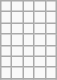<table class="wikitable letters-table letters-blue letters-lo">
<tr>
<td></td>
<td></td>
<td></td>
<td></td>
<td></td>
</tr>
<tr>
<td></td>
<td></td>
<td></td>
<td></td>
<td></td>
</tr>
<tr>
<td></td>
<td></td>
<td></td>
<td></td>
<td></td>
</tr>
<tr>
<td></td>
<td></td>
<td></td>
<td></td>
<td></td>
</tr>
<tr>
<td></td>
<td></td>
<td></td>
<td></td>
<td></td>
</tr>
<tr>
<td></td>
<td></td>
<td></td>
<td></td>
<td></td>
</tr>
<tr>
<td></td>
<td></td>
<td></td>
<td></td>
<td></td>
</tr>
<tr>
</tr>
</table>
